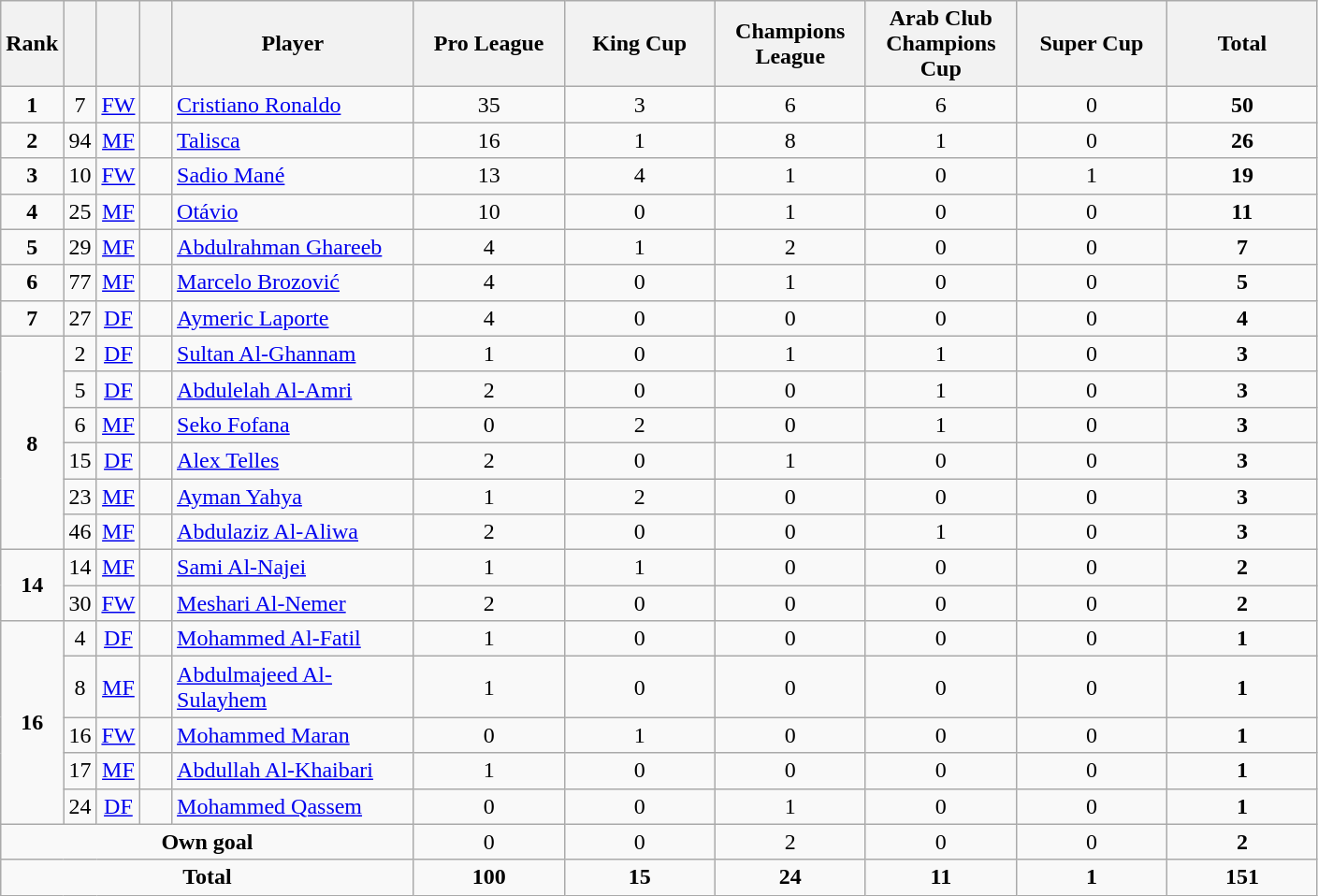<table class="wikitable" style="text-align:center">
<tr>
<th width=15>Rank</th>
<th width=15></th>
<th width=15></th>
<th width=15></th>
<th width=165>Player</th>
<th width=100>Pro League</th>
<th width=100>King Cup</th>
<th width=100>Champions League</th>
<th width=100>Arab Club Champions Cup</th>
<th width=100>Super Cup</th>
<th width=100>Total</th>
</tr>
<tr>
<td><strong>1</strong></td>
<td>7</td>
<td><a href='#'>FW</a></td>
<td></td>
<td align=left><a href='#'>Cristiano Ronaldo</a></td>
<td>35</td>
<td>3</td>
<td>6</td>
<td>6</td>
<td>0</td>
<td><strong>50</strong></td>
</tr>
<tr>
<td><strong>2</strong></td>
<td>94</td>
<td><a href='#'>MF</a></td>
<td></td>
<td align=left><a href='#'>Talisca</a></td>
<td>16</td>
<td>1</td>
<td>8</td>
<td>1</td>
<td>0</td>
<td><strong>26</strong></td>
</tr>
<tr>
<td><strong>3</strong></td>
<td>10</td>
<td><a href='#'>FW</a></td>
<td></td>
<td align=left><a href='#'>Sadio Mané</a></td>
<td>13</td>
<td>4</td>
<td>1</td>
<td>0</td>
<td>1</td>
<td><strong>19</strong></td>
</tr>
<tr>
<td><strong>4</strong></td>
<td>25</td>
<td><a href='#'>MF</a></td>
<td></td>
<td align=left><a href='#'>Otávio</a></td>
<td>10</td>
<td>0</td>
<td>1</td>
<td>0</td>
<td>0</td>
<td><strong>11</strong></td>
</tr>
<tr>
<td><strong>5</strong></td>
<td>29</td>
<td><a href='#'>MF</a></td>
<td></td>
<td align=left><a href='#'>Abdulrahman Ghareeb</a></td>
<td>4</td>
<td>1</td>
<td>2</td>
<td>0</td>
<td>0</td>
<td><strong>7</strong></td>
</tr>
<tr>
<td><strong>6</strong></td>
<td>77</td>
<td><a href='#'>MF</a></td>
<td></td>
<td align=left><a href='#'>Marcelo Brozović</a></td>
<td>4</td>
<td>0</td>
<td>1</td>
<td>0</td>
<td>0</td>
<td><strong>5</strong></td>
</tr>
<tr>
<td><strong>7</strong></td>
<td>27</td>
<td><a href='#'>DF</a></td>
<td></td>
<td align=left><a href='#'>Aymeric Laporte</a></td>
<td>4</td>
<td>0</td>
<td>0</td>
<td>0</td>
<td>0</td>
<td><strong>4</strong></td>
</tr>
<tr>
<td rowspan=6><strong>8</strong></td>
<td>2</td>
<td><a href='#'>DF</a></td>
<td></td>
<td align=left><a href='#'>Sultan Al-Ghannam</a></td>
<td>1</td>
<td>0</td>
<td>1</td>
<td>1</td>
<td>0</td>
<td><strong>3</strong></td>
</tr>
<tr>
<td>5</td>
<td><a href='#'>DF</a></td>
<td></td>
<td align=left><a href='#'>Abdulelah Al-Amri</a></td>
<td>2</td>
<td>0</td>
<td>0</td>
<td>1</td>
<td>0</td>
<td><strong>3</strong></td>
</tr>
<tr>
<td>6</td>
<td><a href='#'>MF</a></td>
<td></td>
<td align=left><a href='#'>Seko Fofana</a></td>
<td>0</td>
<td>2</td>
<td>0</td>
<td>1</td>
<td>0</td>
<td><strong>3</strong></td>
</tr>
<tr>
<td>15</td>
<td><a href='#'>DF</a></td>
<td></td>
<td align=left><a href='#'>Alex Telles</a></td>
<td>2</td>
<td>0</td>
<td>1</td>
<td>0</td>
<td>0</td>
<td><strong>3</strong></td>
</tr>
<tr>
<td>23</td>
<td><a href='#'>MF</a></td>
<td></td>
<td align=left><a href='#'>Ayman Yahya</a></td>
<td>1</td>
<td>2</td>
<td>0</td>
<td>0</td>
<td>0</td>
<td><strong>3</strong></td>
</tr>
<tr>
<td>46</td>
<td><a href='#'>MF</a></td>
<td></td>
<td align=left><a href='#'>Abdulaziz Al-Aliwa</a></td>
<td>2</td>
<td>0</td>
<td>0</td>
<td>1</td>
<td>0</td>
<td><strong>3</strong></td>
</tr>
<tr>
<td rowspan="2"><strong>14</strong></td>
<td>14</td>
<td><a href='#'>MF</a></td>
<td></td>
<td align=left><a href='#'>Sami Al-Najei</a></td>
<td>1</td>
<td>1</td>
<td>0</td>
<td>0</td>
<td>0</td>
<td><strong>2</strong></td>
</tr>
<tr>
<td>30</td>
<td><a href='#'>FW</a></td>
<td></td>
<td align="left"><a href='#'>Meshari Al-Nemer</a></td>
<td>2</td>
<td>0</td>
<td>0</td>
<td>0</td>
<td>0</td>
<td><strong>2</strong></td>
</tr>
<tr>
<td rowspan="5"><strong>16</strong></td>
<td>4</td>
<td><a href='#'>DF</a></td>
<td></td>
<td align="left"><a href='#'>Mohammed Al-Fatil</a></td>
<td>1</td>
<td>0</td>
<td>0</td>
<td>0</td>
<td>0</td>
<td><strong>1</strong></td>
</tr>
<tr>
<td>8</td>
<td><a href='#'>MF</a></td>
<td></td>
<td align=left><a href='#'>Abdulmajeed Al-Sulayhem</a></td>
<td>1</td>
<td>0</td>
<td>0</td>
<td>0</td>
<td>0</td>
<td><strong>1</strong></td>
</tr>
<tr>
<td>16</td>
<td><a href='#'>FW</a></td>
<td></td>
<td align=left><a href='#'>Mohammed Maran</a></td>
<td>0</td>
<td>1</td>
<td>0</td>
<td>0</td>
<td>0</td>
<td><strong>1</strong></td>
</tr>
<tr>
<td>17</td>
<td><a href='#'>MF</a></td>
<td></td>
<td align=left><a href='#'>Abdullah Al-Khaibari</a></td>
<td>1</td>
<td>0</td>
<td>0</td>
<td>0</td>
<td>0</td>
<td><strong>1</strong></td>
</tr>
<tr>
<td>24</td>
<td><a href='#'>DF</a></td>
<td></td>
<td align=left><a href='#'>Mohammed Qassem</a></td>
<td>0</td>
<td>0</td>
<td>1</td>
<td>0</td>
<td>0</td>
<td><strong>1</strong></td>
</tr>
<tr>
<td colspan=5><strong>Own goal</strong></td>
<td>0</td>
<td>0</td>
<td>2</td>
<td>0</td>
<td>0</td>
<td><strong>2</strong></td>
</tr>
<tr>
<td colspan=5><strong>Total</strong></td>
<td><strong>100</strong></td>
<td><strong>15</strong></td>
<td><strong>24</strong></td>
<td><strong>11</strong></td>
<td><strong>1</strong></td>
<td><strong>151</strong></td>
</tr>
</table>
